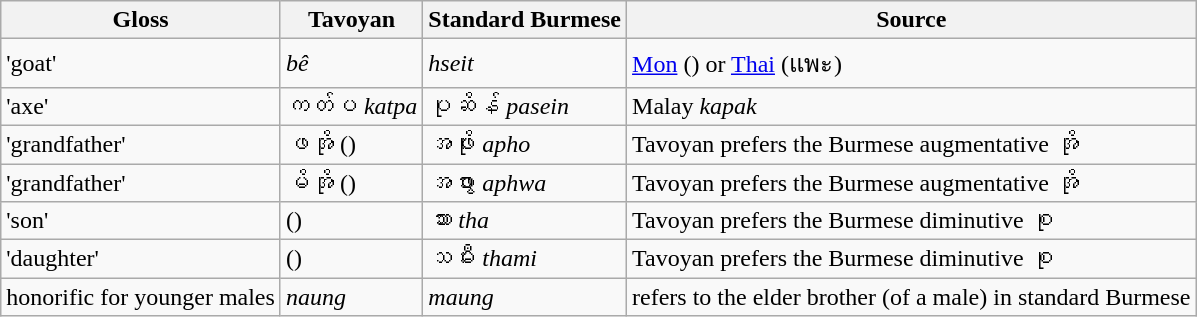<table class="wikitable">
<tr>
<th>Gloss</th>
<th>Tavoyan</th>
<th>Standard Burmese</th>
<th>Source</th>
</tr>
<tr>
<td>'goat'</td>
<td> <em>bê</em></td>
<td> <em>hseit</em></td>
<td><a href='#'>Mon</a>  () or <a href='#'>Thai</a>  (แพะ)</td>
</tr>
<tr>
<td>'axe'</td>
<td>ကတ်ပ <em>katpa</em></td>
<td>ပုဆိန် <em>pasein</em></td>
<td>Malay <em>kapak</em></td>
</tr>
<tr>
<td>'grandfather'</td>
<td>ဖအို ()</td>
<td>အဖိုး <em>apho</em></td>
<td>Tavoyan prefers the Burmese augmentative အို</td>
</tr>
<tr>
<td>'grandfather'</td>
<td>မိအို ()</td>
<td>အဖွား <em>aphwa</em></td>
<td>Tavoyan prefers the Burmese augmentative အို</td>
</tr>
<tr>
<td>'son'</td>
<td> ()</td>
<td>သား <em>tha</em></td>
<td>Tavoyan prefers the Burmese diminutive စု</td>
</tr>
<tr>
<td>'daughter'</td>
<td> ()</td>
<td>သမီး <em>thami</em></td>
<td>Tavoyan prefers the Burmese diminutive စု</td>
</tr>
<tr>
<td>honorific for younger males</td>
<td> <em>naung</em></td>
<td> <em>maung</em></td>
<td> refers to the elder brother (of a male) in standard Burmese</td>
</tr>
</table>
